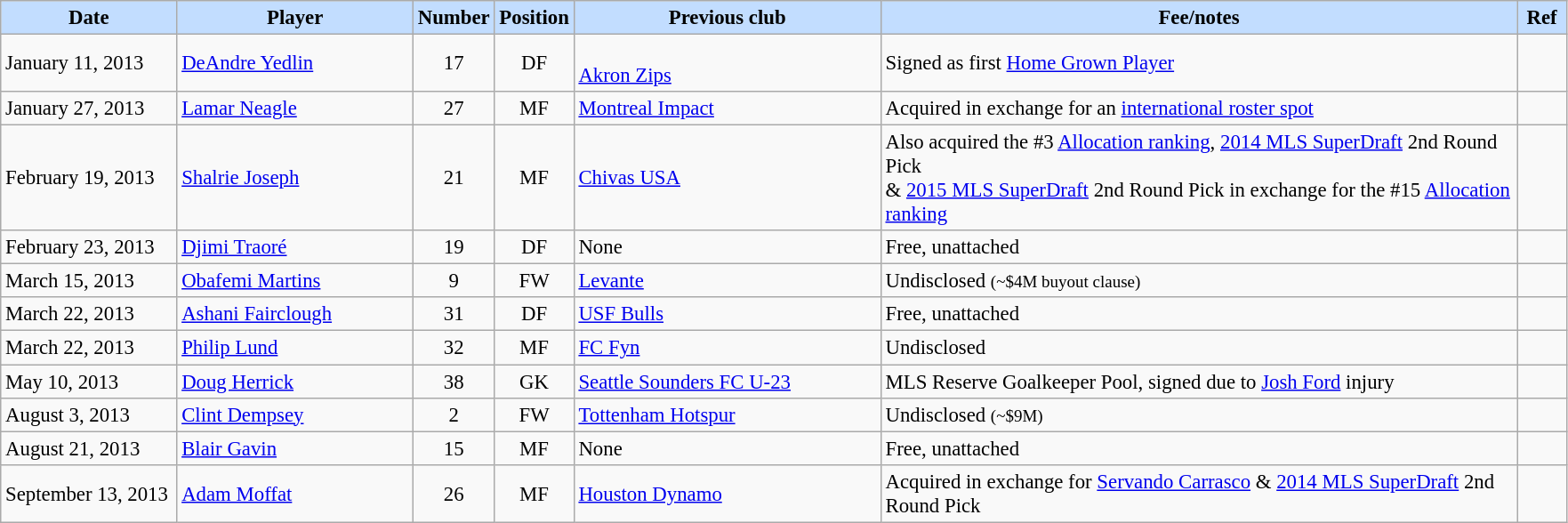<table class="wikitable" style="text-align:left; font-size:95%;">
<tr>
<th style="background:#c2ddff; width:125px;">Date</th>
<th style="background:#c2ddff; width:170px;">Player</th>
<th style="background:#c2ddff; width:50px;">Number</th>
<th style="background:#c2ddff; width:50px;">Position</th>
<th style="background:#c2ddff; width:223px;">Previous club</th>
<th style="background:#c2ddff; width:470px;">Fee/notes</th>
<th style="background:#c2ddff; width:30px;">Ref</th>
</tr>
<tr>
<td>January 11, 2013</td>
<td> <a href='#'>DeAndre Yedlin</a></td>
<td align=center>17</td>
<td align=center>DF</td>
<td><br> <a href='#'>Akron Zips</a></td>
<td>Signed as first <a href='#'>Home Grown Player</a></td>
<td></td>
</tr>
<tr>
<td>January 27, 2013</td>
<td> <a href='#'>Lamar Neagle</a></td>
<td align=center>27</td>
<td align=center>MF</td>
<td> <a href='#'>Montreal Impact</a></td>
<td>Acquired in exchange for an <a href='#'>international roster spot</a></td>
<td></td>
</tr>
<tr>
<td>February 19, 2013</td>
<td> <a href='#'>Shalrie Joseph</a></td>
<td align=center>21</td>
<td align=center>MF</td>
<td> <a href='#'>Chivas USA</a></td>
<td>Also acquired the #3 <a href='#'>Allocation ranking</a>, <a href='#'>2014 MLS SuperDraft</a> 2nd Round Pick <br>& <a href='#'>2015 MLS SuperDraft</a> 2nd Round Pick in exchange for the #15 <a href='#'>Allocation ranking</a></td>
<td></td>
</tr>
<tr>
<td>February 23, 2013</td>
<td> <a href='#'>Djimi Traoré</a></td>
<td align=center>19</td>
<td align=center>DF</td>
<td>None</td>
<td>Free, unattached</td>
<td></td>
</tr>
<tr>
<td>March 15, 2013</td>
<td> <a href='#'>Obafemi Martins</a></td>
<td align=center>9</td>
<td align=center>FW</td>
<td> <a href='#'>Levante</a></td>
<td>Undisclosed <small>(~$4M buyout clause)</small></td>
<td></td>
</tr>
<tr>
<td>March 22, 2013</td>
<td> <a href='#'>Ashani Fairclough</a></td>
<td align=center>31</td>
<td align=center>DF</td>
<td> <a href='#'>USF Bulls</a></td>
<td>Free, unattached</td>
<td></td>
</tr>
<tr>
<td>March 22, 2013</td>
<td> <a href='#'>Philip Lund</a></td>
<td align=center>32</td>
<td align=center>MF</td>
<td> <a href='#'>FC Fyn</a></td>
<td>Undisclosed</td>
<td></td>
</tr>
<tr>
<td>May 10, 2013</td>
<td> <a href='#'>Doug Herrick</a></td>
<td align=center>38</td>
<td align=center>GK</td>
<td> <a href='#'>Seattle Sounders FC U-23</a></td>
<td>MLS Reserve Goalkeeper Pool, signed due to <a href='#'>Josh Ford</a> injury</td>
<td></td>
</tr>
<tr>
<td>August 3, 2013</td>
<td> <a href='#'>Clint Dempsey</a></td>
<td align=center>2</td>
<td align=center>FW</td>
<td> <a href='#'>Tottenham Hotspur</a></td>
<td>Undisclosed <small>(~$9M)</small></td>
<td></td>
</tr>
<tr>
<td>August 21, 2013</td>
<td> <a href='#'>Blair Gavin</a></td>
<td align=center>15</td>
<td align=center>MF</td>
<td>None</td>
<td>Free, unattached</td>
<td></td>
</tr>
<tr>
<td>September 13, 2013</td>
<td> <a href='#'>Adam Moffat</a></td>
<td align=center>26</td>
<td align=center>MF</td>
<td> <a href='#'>Houston Dynamo</a></td>
<td>Acquired in exchange for <a href='#'>Servando Carrasco</a> & <a href='#'>2014 MLS SuperDraft</a> 2nd Round Pick</td>
<td></td>
</tr>
</table>
